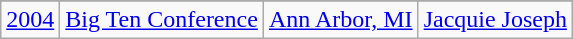<table class="wikitable">
<tr>
</tr>
<tr>
<td><a href='#'>2004</a></td>
<td><a href='#'>Big Ten Conference</a></td>
<td><a href='#'>Ann Arbor, MI</a></td>
<td><a href='#'>Jacquie Joseph</a></td>
</tr>
</table>
